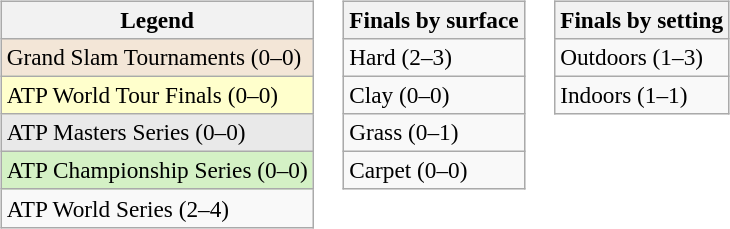<table>
<tr valign=top>
<td><br><table class=wikitable style=font-size:97%>
<tr>
<th>Legend</th>
</tr>
<tr style="background:#f3e6d7;">
<td>Grand Slam Tournaments (0–0)</td>
</tr>
<tr style="background:#ffc;">
<td>ATP World Tour Finals (0–0)</td>
</tr>
<tr style="background:#e9e9e9;">
<td>ATP Masters Series (0–0)</td>
</tr>
<tr style="background:#d4f1c5;">
<td>ATP Championship Series (0–0)</td>
</tr>
<tr>
<td>ATP World Series (2–4)</td>
</tr>
</table>
</td>
<td><br><table class=wikitable style=font-size:97%>
<tr>
<th>Finals by surface</th>
</tr>
<tr>
<td>Hard (2–3)</td>
</tr>
<tr>
<td>Clay (0–0)</td>
</tr>
<tr>
<td>Grass (0–1)</td>
</tr>
<tr>
<td>Carpet (0–0)</td>
</tr>
</table>
</td>
<td><br><table class=wikitable style=font-size:97%>
<tr>
<th>Finals by setting</th>
</tr>
<tr>
<td>Outdoors (1–3)</td>
</tr>
<tr>
<td>Indoors (1–1)</td>
</tr>
</table>
</td>
</tr>
</table>
